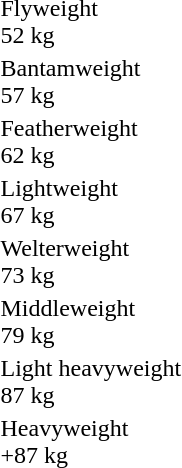<table>
<tr>
<td>Flyweight<br>52 kg</td>
<td></td>
<td></td>
<td></td>
</tr>
<tr>
<td>Bantamweight<br>57 kg</td>
<td></td>
<td></td>
<td></td>
</tr>
<tr>
<td>Featherweight<br>62 kg</td>
<td></td>
<td></td>
<td></td>
</tr>
<tr>
<td>Lightweight<br>67 kg</td>
<td></td>
<td></td>
<td></td>
</tr>
<tr>
<td>Welterweight<br>73 kg</td>
<td></td>
<td></td>
<td></td>
</tr>
<tr>
<td>Middleweight<br>79 kg</td>
<td></td>
<td></td>
<td></td>
</tr>
<tr>
<td>Light heavyweight<br>87 kg</td>
<td></td>
<td></td>
<td></td>
</tr>
<tr>
<td>Heavyweight<br>+87 kg</td>
<td></td>
<td></td>
<td></td>
</tr>
</table>
